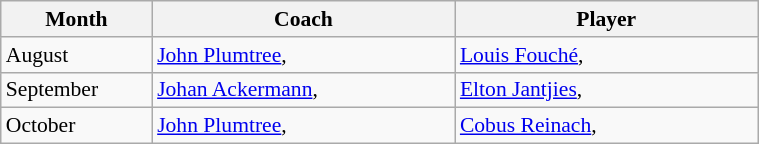<table class="wikitable" style="font-size:90%; width:40%; text-align: left;">
<tr>
<th width=20%>Month</th>
<th width=40%>Coach</th>
<th width=40%>Player</th>
</tr>
<tr>
<td>August</td>
<td><a href='#'>John Plumtree</a>, </td>
<td><a href='#'>Louis Fouché</a>, </td>
</tr>
<tr>
<td>September</td>
<td><a href='#'>Johan Ackermann</a>, </td>
<td><a href='#'>Elton Jantjies</a>, </td>
</tr>
<tr>
<td>October</td>
<td><a href='#'>John Plumtree</a>, </td>
<td><a href='#'>Cobus Reinach</a>, </td>
</tr>
</table>
